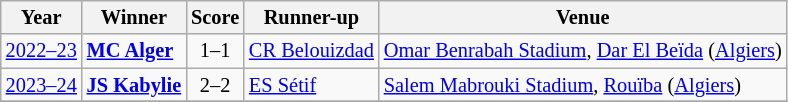<table class="wikitable" style="text-left: center; font-size:85%;">
<tr>
<th>Year</th>
<th>Winner</th>
<th>Score</th>
<th>Runner-up</th>
<th>Venue</th>
</tr>
<tr>
<td><a href='#'>2022–23</a></td>
<td><strong><a href='#'>MC Alger</a></strong></td>
<td align=center>1–1 </td>
<td><a href='#'>CR Belouizdad</a></td>
<td><a href='#'>Omar Benrabah Stadium</a>, <a href='#'>Dar El Beïda</a> (<a href='#'>Algiers</a>)</td>
</tr>
<tr>
<td><a href='#'>2023–24</a></td>
<td><strong><a href='#'>JS Kabylie</a></strong></td>
<td align=center>2–2 </td>
<td><a href='#'>ES Sétif</a></td>
<td><a href='#'>Salem Mabrouki Stadium</a>, <a href='#'>Rouïba</a> (<a href='#'>Algiers</a>)</td>
</tr>
<tr>
</tr>
</table>
